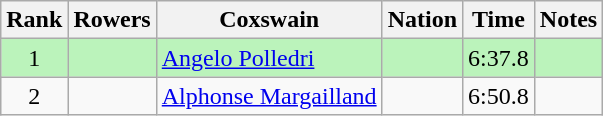<table class="wikitable sortable" style="text-align:center">
<tr>
<th>Rank</th>
<th>Rowers</th>
<th>Coxswain</th>
<th>Nation</th>
<th>Time</th>
<th>Notes</th>
</tr>
<tr bgcolor=bbf3bb>
<td>1</td>
<td align=left></td>
<td align=left><a href='#'>Angelo Polledri</a></td>
<td align=left></td>
<td>6:37.8</td>
<td></td>
</tr>
<tr>
<td>2</td>
<td align=left></td>
<td align=left><a href='#'>Alphonse Margailland</a></td>
<td align=left></td>
<td>6:50.8</td>
<td></td>
</tr>
</table>
